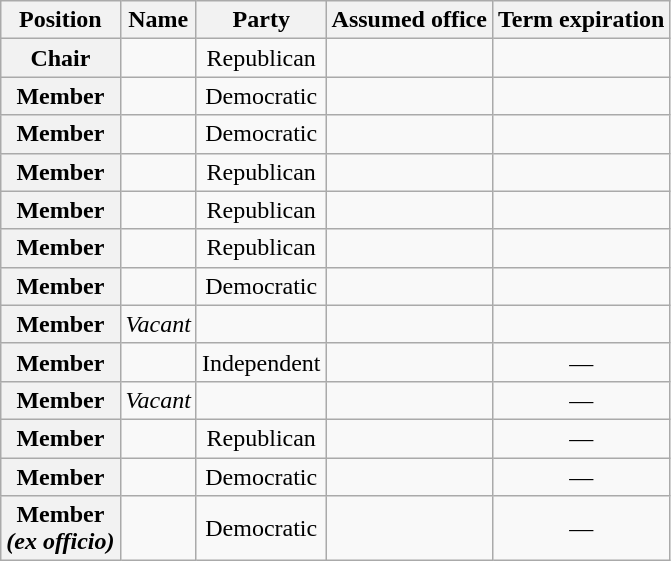<table class="wikitable sortable" style="text-align:center">
<tr>
<th>Position</th>
<th>Name</th>
<th>Party</th>
<th>Assumed office</th>
<th>Term expiration</th>
</tr>
<tr>
<th>Chair</th>
<td></td>
<td>Republican</td>
<td></td>
<td></td>
</tr>
<tr>
<th>Member</th>
<td></td>
<td>Democratic</td>
<td></td>
<td></td>
</tr>
<tr>
<th>Member</th>
<td></td>
<td>Democratic</td>
<td></td>
<td></td>
</tr>
<tr>
<th>Member</th>
<td></td>
<td>Republican</td>
<td></td>
<td></td>
</tr>
<tr>
<th>Member</th>
<td></td>
<td>Republican</td>
<td></td>
<td></td>
</tr>
<tr>
<th>Member</th>
<td></td>
<td>Republican</td>
<td></td>
<td></td>
</tr>
<tr>
<th>Member</th>
<td></td>
<td>Democratic</td>
<td></td>
<td></td>
</tr>
<tr>
<th>Member</th>
<td><em>Vacant</em></td>
<td></td>
<td></td>
<td></td>
</tr>
<tr>
<th>Member</th>
<td></td>
<td>Independent</td>
<td></td>
<td>—</td>
</tr>
<tr>
<th>Member</th>
<td><em>Vacant</em></td>
<td></td>
<td></td>
<td>—</td>
</tr>
<tr>
<th>Member</th>
<td></td>
<td>Republican</td>
<td></td>
<td>—</td>
</tr>
<tr>
<th>Member</th>
<td></td>
<td>Democratic</td>
<td></td>
<td>—</td>
</tr>
<tr>
<th>Member<br><em>(ex officio)</em></th>
<td></td>
<td>Democratic</td>
<td></td>
<td>—</td>
</tr>
</table>
